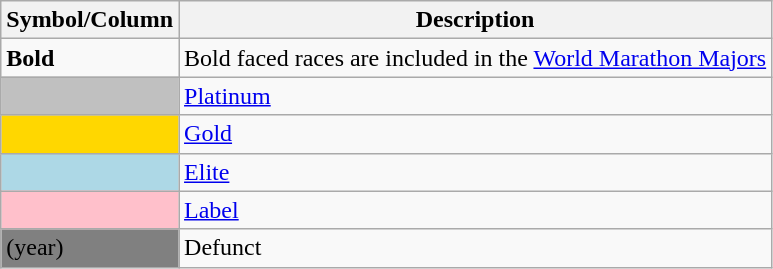<table class="wikitable">
<tr>
<th>Symbol/Column</th>
<th>Description</th>
</tr>
<tr>
<td><strong>Bold</strong></td>
<td>Bold faced races are included in the <a href='#'>World Marathon Majors</a></td>
</tr>
<tr>
<td bgcolor="silver"></td>
<td><a href='#'>Platinum</a></td>
</tr>
<tr>
<td bgcolor="gold"></td>
<td><a href='#'>Gold</a></td>
</tr>
<tr>
<td bgcolor="lightblue"></td>
<td><a href='#'>Elite</a></td>
</tr>
<tr>
<td bgcolor="pink"></td>
<td><a href='#'>Label</a></td>
</tr>
<tr>
<td bgcolor="gray">(year)</td>
<td>Defunct</td>
</tr>
</table>
